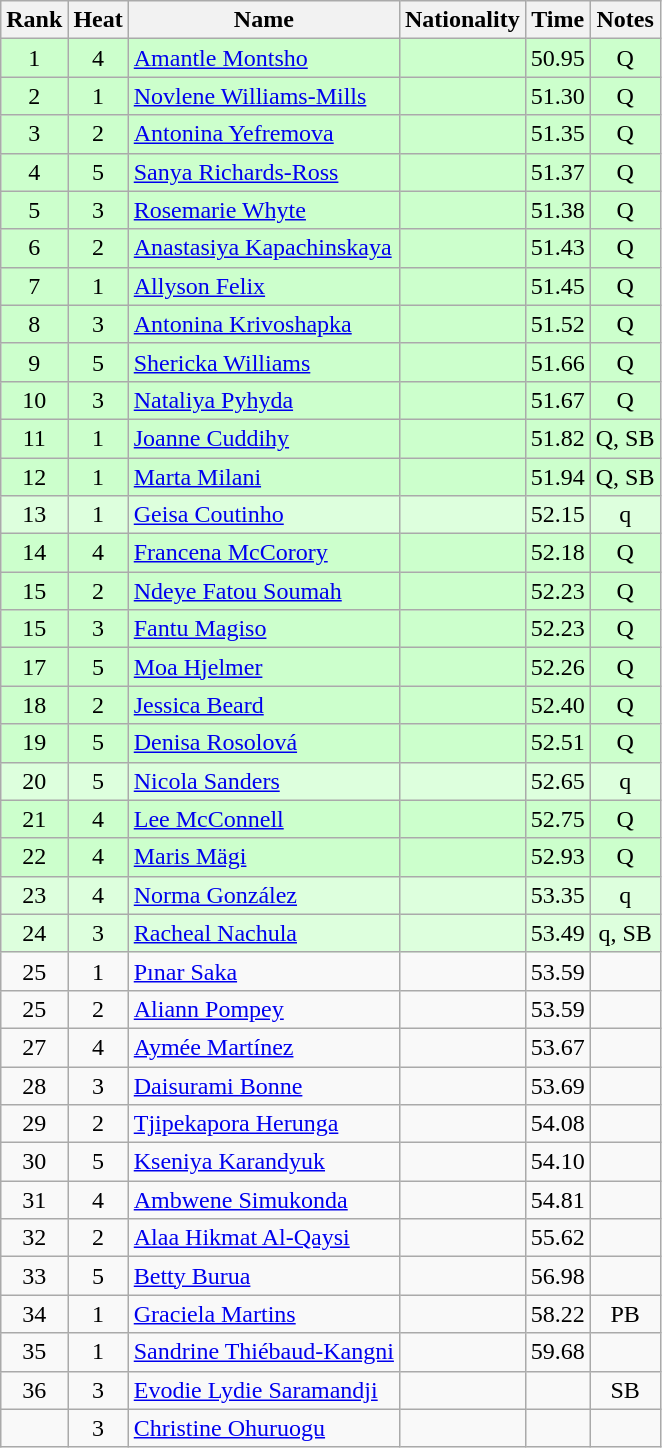<table class="wikitable sortable" style="text-align:center">
<tr>
<th>Rank</th>
<th>Heat</th>
<th>Name</th>
<th>Nationality</th>
<th>Time</th>
<th>Notes</th>
</tr>
<tr bgcolor=ccffcc>
<td>1</td>
<td>4</td>
<td align=left><a href='#'>Amantle Montsho</a></td>
<td align=left></td>
<td>50.95</td>
<td>Q</td>
</tr>
<tr bgcolor=ccffcc>
<td>2</td>
<td>1</td>
<td align=left><a href='#'>Novlene Williams-Mills</a></td>
<td align=left></td>
<td>51.30</td>
<td>Q</td>
</tr>
<tr bgcolor=ccffcc>
<td>3</td>
<td>2</td>
<td align=left><a href='#'>Antonina Yefremova</a></td>
<td align=left></td>
<td>51.35</td>
<td>Q</td>
</tr>
<tr bgcolor=ccffcc>
<td>4</td>
<td>5</td>
<td align=left><a href='#'>Sanya Richards-Ross</a></td>
<td align=left></td>
<td>51.37</td>
<td>Q</td>
</tr>
<tr bgcolor=ccffcc>
<td>5</td>
<td>3</td>
<td align=left><a href='#'>Rosemarie Whyte</a></td>
<td align=left></td>
<td>51.38</td>
<td>Q</td>
</tr>
<tr bgcolor=ccffcc>
<td>6</td>
<td>2</td>
<td align=left><a href='#'>Anastasiya Kapachinskaya</a></td>
<td align=left></td>
<td>51.43</td>
<td>Q</td>
</tr>
<tr bgcolor=ccffcc>
<td>7</td>
<td>1</td>
<td align=left><a href='#'>Allyson Felix</a></td>
<td align=left></td>
<td>51.45</td>
<td>Q</td>
</tr>
<tr bgcolor=ccffcc>
<td>8</td>
<td>3</td>
<td align=left><a href='#'>Antonina Krivoshapka</a></td>
<td align=left></td>
<td>51.52</td>
<td>Q</td>
</tr>
<tr bgcolor=ccffcc>
<td>9</td>
<td>5</td>
<td align=left><a href='#'>Shericka Williams</a></td>
<td align=left></td>
<td>51.66</td>
<td>Q</td>
</tr>
<tr bgcolor=ccffcc>
<td>10</td>
<td>3</td>
<td align=left><a href='#'>Nataliya Pyhyda</a></td>
<td align=left></td>
<td>51.67</td>
<td>Q</td>
</tr>
<tr bgcolor=ccffcc>
<td>11</td>
<td>1</td>
<td align=left><a href='#'>Joanne Cuddihy</a></td>
<td align=left></td>
<td>51.82</td>
<td>Q, SB</td>
</tr>
<tr bgcolor=ccffcc>
<td>12</td>
<td>1</td>
<td align=left><a href='#'>Marta Milani</a></td>
<td align=left></td>
<td>51.94</td>
<td>Q, SB</td>
</tr>
<tr bgcolor=ddffdd>
<td>13</td>
<td>1</td>
<td align=left><a href='#'>Geisa Coutinho</a></td>
<td align=left></td>
<td>52.15</td>
<td>q</td>
</tr>
<tr bgcolor=ccffcc>
<td>14</td>
<td>4</td>
<td align=left><a href='#'>Francena McCorory</a></td>
<td align=left></td>
<td>52.18</td>
<td>Q</td>
</tr>
<tr bgcolor=ccffcc>
<td>15</td>
<td>2</td>
<td align=left><a href='#'>Ndeye Fatou Soumah</a></td>
<td align=left></td>
<td>52.23</td>
<td>Q</td>
</tr>
<tr bgcolor=ccffcc>
<td>15</td>
<td>3</td>
<td align=left><a href='#'>Fantu Magiso</a></td>
<td align=left></td>
<td>52.23</td>
<td>Q</td>
</tr>
<tr bgcolor=ccffcc>
<td>17</td>
<td>5</td>
<td align=left><a href='#'>Moa Hjelmer</a></td>
<td align=left></td>
<td>52.26</td>
<td>Q</td>
</tr>
<tr bgcolor=ccffcc>
<td>18</td>
<td>2</td>
<td align=left><a href='#'>Jessica Beard</a></td>
<td align=left></td>
<td>52.40</td>
<td>Q</td>
</tr>
<tr bgcolor=ccffcc>
<td>19</td>
<td>5</td>
<td align=left><a href='#'>Denisa Rosolová</a></td>
<td align=left></td>
<td>52.51</td>
<td>Q</td>
</tr>
<tr bgcolor=ddffdd>
<td>20</td>
<td>5</td>
<td align=left><a href='#'>Nicola Sanders</a></td>
<td align=left></td>
<td>52.65</td>
<td>q</td>
</tr>
<tr bgcolor=ccffcc>
<td>21</td>
<td>4</td>
<td align=left><a href='#'>Lee McConnell</a></td>
<td align=left></td>
<td>52.75</td>
<td>Q</td>
</tr>
<tr bgcolor=ccffcc>
<td>22</td>
<td>4</td>
<td align=left><a href='#'>Maris Mägi</a></td>
<td align=left></td>
<td>52.93</td>
<td>Q</td>
</tr>
<tr bgcolor=ddffdd>
<td>23</td>
<td>4</td>
<td align=left><a href='#'>Norma González</a></td>
<td align=left></td>
<td>53.35</td>
<td>q</td>
</tr>
<tr bgcolor=ddffdd>
<td>24</td>
<td>3</td>
<td align=left><a href='#'>Racheal Nachula</a></td>
<td align=left></td>
<td>53.49</td>
<td>q, SB</td>
</tr>
<tr>
<td>25</td>
<td>1</td>
<td align=left><a href='#'>Pınar Saka</a></td>
<td align=left></td>
<td>53.59</td>
<td></td>
</tr>
<tr>
<td>25</td>
<td>2</td>
<td align=left><a href='#'>Aliann Pompey</a></td>
<td align=left></td>
<td>53.59</td>
<td></td>
</tr>
<tr>
<td>27</td>
<td>4</td>
<td align=left><a href='#'>Aymée Martínez</a></td>
<td align=left></td>
<td>53.67</td>
<td></td>
</tr>
<tr>
<td>28</td>
<td>3</td>
<td align=left><a href='#'>Daisurami Bonne</a></td>
<td align=left></td>
<td>53.69</td>
<td></td>
</tr>
<tr>
<td>29</td>
<td>2</td>
<td align=left><a href='#'>Tjipekapora Herunga</a></td>
<td align=left></td>
<td>54.08</td>
<td></td>
</tr>
<tr>
<td>30</td>
<td>5</td>
<td align=left><a href='#'>Kseniya Karandyuk</a></td>
<td align=left></td>
<td>54.10</td>
<td></td>
</tr>
<tr>
<td>31</td>
<td>4</td>
<td align=left><a href='#'>Ambwene Simukonda</a></td>
<td align=left></td>
<td>54.81</td>
<td></td>
</tr>
<tr>
<td>32</td>
<td>2</td>
<td align=left><a href='#'>Alaa Hikmat Al-Qaysi</a></td>
<td align=left></td>
<td>55.62</td>
<td></td>
</tr>
<tr>
<td>33</td>
<td>5</td>
<td align=left><a href='#'>Betty Burua</a></td>
<td align=left></td>
<td>56.98</td>
<td></td>
</tr>
<tr>
<td>34</td>
<td>1</td>
<td align=left><a href='#'>Graciela Martins</a></td>
<td align=left></td>
<td>58.22</td>
<td>PB</td>
</tr>
<tr>
<td>35</td>
<td>1</td>
<td align=left><a href='#'>Sandrine Thiébaud-Kangni</a></td>
<td align=left></td>
<td>59.68</td>
<td></td>
</tr>
<tr>
<td>36</td>
<td>3</td>
<td align=left><a href='#'>Evodie Lydie Saramandji</a></td>
<td align=left></td>
<td></td>
<td>SB</td>
</tr>
<tr>
<td></td>
<td>3</td>
<td align=left><a href='#'>Christine Ohuruogu</a></td>
<td align=left></td>
<td></td>
<td></td>
</tr>
</table>
